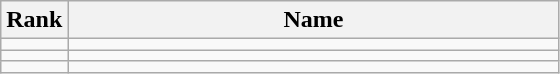<table class="wikitable">
<tr>
<th>Rank</th>
<th style="width: 20em">Name</th>
</tr>
<tr>
<td align="center"></td>
<td></td>
</tr>
<tr>
<td align="center"></td>
<td></td>
</tr>
<tr>
<td align="center"></td>
<td></td>
</tr>
</table>
